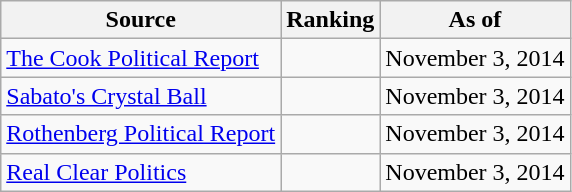<table class="wikitable" style="text-align:center">
<tr>
<th>Source</th>
<th>Ranking</th>
<th>As of</th>
</tr>
<tr>
<td align=left><a href='#'>The Cook Political Report</a></td>
<td></td>
<td>November 3, 2014</td>
</tr>
<tr>
<td align=left><a href='#'>Sabato's Crystal Ball</a></td>
<td></td>
<td>November 3, 2014</td>
</tr>
<tr>
<td align=left><a href='#'>Rothenberg Political Report</a></td>
<td></td>
<td>November 3, 2014</td>
</tr>
<tr>
<td align=left><a href='#'>Real Clear Politics</a></td>
<td></td>
<td>November 3, 2014</td>
</tr>
</table>
